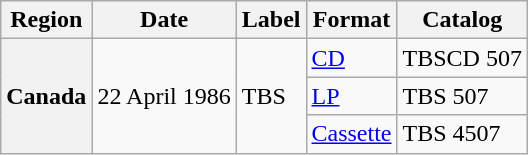<table class="wikitable plainrowheaders">
<tr>
<th>Region</th>
<th>Date</th>
<th>Label</th>
<th>Format</th>
<th>Catalog</th>
</tr>
<tr>
<th scope="row" rowspan="3">Canada</th>
<td rowspan="3">22 April 1986</td>
<td rowspan="3">TBS</td>
<td><a href='#'>CD</a></td>
<td>TBSCD 507</td>
</tr>
<tr>
<td><a href='#'>LP</a></td>
<td>TBS 507</td>
</tr>
<tr>
<td><a href='#'>Cassette</a></td>
<td>TBS 4507</td>
</tr>
</table>
